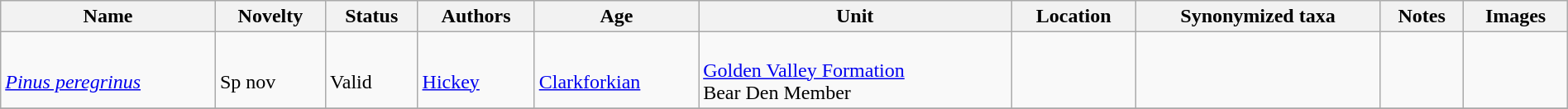<table class="wikitable sortable" align="center" width="100%">
<tr>
<th>Name</th>
<th>Novelty</th>
<th>Status</th>
<th>Authors</th>
<th>Age</th>
<th>Unit</th>
<th>Location</th>
<th>Synonymized taxa</th>
<th>Notes</th>
<th>Images</th>
</tr>
<tr>
<td><br><em><a href='#'>Pinus peregrinus</a></em></td>
<td><br>Sp nov</td>
<td><br>Valid</td>
<td><br><a href='#'>Hickey</a></td>
<td><br><a href='#'>Clarkforkian</a></td>
<td><br><a href='#'>Golden Valley Formation</a><br>Bear Den Member</td>
<td><br><br></td>
<td></td>
<td></td>
<td><br></td>
</tr>
<tr>
</tr>
</table>
